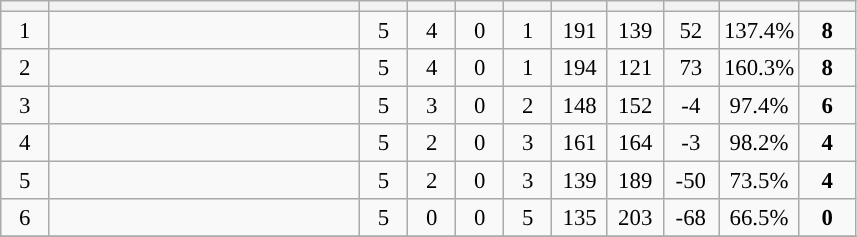<table class="wikitable" style="text-align:center; font-size:95%">
<tr>
<th width="25"></th>
<th width="200"></th>
<th width="25"></th>
<th width="25"></th>
<th width="25"></th>
<th width="25"></th>
<th width="30"></th>
<th width="30"></th>
<th width="30"></th>
<th width="30"></th>
<th width="30"></th>
</tr>
<tr style="background:#">
<td>1</td>
<td style="text-align:left"></td>
<td>5</td>
<td>4</td>
<td>0</td>
<td>1</td>
<td>191</td>
<td>139</td>
<td>52</td>
<td>137.4%</td>
<td><strong>8</strong></td>
</tr>
<tr style="background:#">
<td>2</td>
<td style="text-align:left"></td>
<td>5</td>
<td>4</td>
<td>0</td>
<td>1</td>
<td>194</td>
<td>121</td>
<td>73</td>
<td>160.3%</td>
<td><strong>8</strong></td>
</tr>
<tr style="background:#">
<td>3</td>
<td style="text-align:left"></td>
<td>5</td>
<td>3</td>
<td>0</td>
<td>2</td>
<td>148</td>
<td>152</td>
<td>-4</td>
<td>97.4%</td>
<td><strong>6</strong></td>
</tr>
<tr style="background:#">
<td>4</td>
<td style="text-align:left"></td>
<td>5</td>
<td>2</td>
<td>0</td>
<td>3</td>
<td>161</td>
<td>164</td>
<td>-3</td>
<td>98.2%</td>
<td><strong>4</strong></td>
</tr>
<tr style="background-color:#">
<td>5</td>
<td style="text-align:left"></td>
<td>5</td>
<td>2</td>
<td>0</td>
<td>3</td>
<td>139</td>
<td>189</td>
<td>-50</td>
<td>73.5%</td>
<td><strong>4</strong></td>
</tr>
<tr style="background-color:#">
<td>6</td>
<td style="text-align:left"></td>
<td>5</td>
<td>0</td>
<td>0</td>
<td>5</td>
<td>135</td>
<td>203</td>
<td>-68</td>
<td>66.5%</td>
<td><strong>0</strong></td>
</tr>
<tr>
</tr>
</table>
